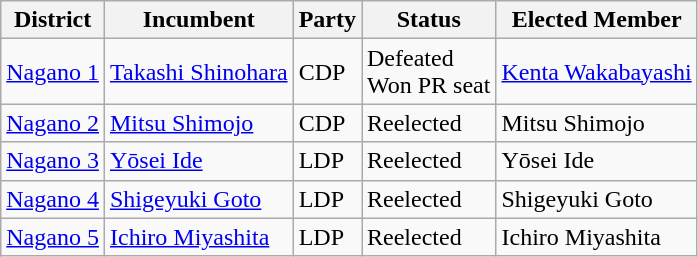<table class="wikitable">
<tr>
<th>District</th>
<th>Incumbent</th>
<th>Party</th>
<th>Status</th>
<th>Elected Member</th>
</tr>
<tr>
<td><a href='#'>Nagano 1</a></td>
<td><a href='#'>Takashi Shinohara</a></td>
<td>CDP</td>
<td>Defeated<br>Won PR seat</td>
<td><a href='#'>Kenta Wakabayashi</a></td>
</tr>
<tr>
<td><a href='#'>Nagano 2</a></td>
<td><a href='#'>Mitsu Shimojo</a></td>
<td>CDP</td>
<td>Reelected</td>
<td>Mitsu Shimojo</td>
</tr>
<tr>
<td><a href='#'>Nagano 3</a></td>
<td><a href='#'>Yōsei Ide</a></td>
<td>LDP</td>
<td>Reelected</td>
<td>Yōsei Ide</td>
</tr>
<tr>
<td><a href='#'>Nagano 4</a></td>
<td><a href='#'>Shigeyuki Goto</a></td>
<td>LDP</td>
<td>Reelected</td>
<td>Shigeyuki Goto</td>
</tr>
<tr>
<td><a href='#'>Nagano 5</a></td>
<td><a href='#'>Ichiro Miyashita</a></td>
<td>LDP</td>
<td>Reelected</td>
<td>Ichiro Miyashita</td>
</tr>
</table>
